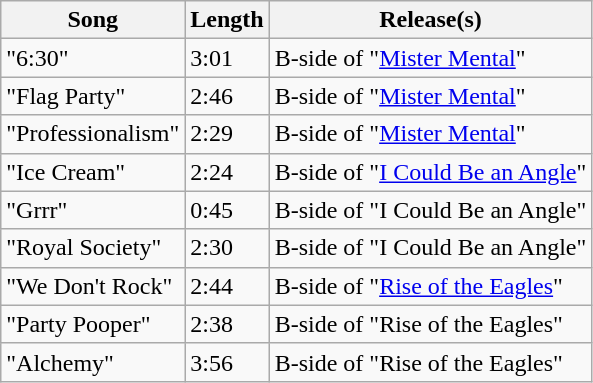<table class="wikitable sortable">
<tr>
<th>Song</th>
<th>Length</th>
<th>Release(s)</th>
</tr>
<tr>
<td>"6:30"</td>
<td>3:01</td>
<td>B-side of "<a href='#'>Mister Mental</a>"</td>
</tr>
<tr>
<td>"Flag Party"</td>
<td>2:46</td>
<td>B-side of "<a href='#'>Mister Mental</a>"</td>
</tr>
<tr>
<td>"Professionalism"</td>
<td>2:29</td>
<td>B-side of "<a href='#'>Mister Mental</a>"</td>
</tr>
<tr>
<td>"Ice Cream"</td>
<td>2:24</td>
<td>B-side of "<a href='#'>I Could Be an Angle</a>"</td>
</tr>
<tr>
<td>"Grrr"</td>
<td>0:45</td>
<td>B-side of "I Could Be an Angle"</td>
</tr>
<tr>
<td>"Royal Society"</td>
<td>2:30</td>
<td>B-side of "I Could Be an Angle"</td>
</tr>
<tr>
<td>"We Don't Rock"</td>
<td>2:44</td>
<td>B-side of "<a href='#'>Rise of the Eagles</a>"</td>
</tr>
<tr>
<td>"Party Pooper"</td>
<td>2:38</td>
<td>B-side of "Rise of the Eagles"</td>
</tr>
<tr>
<td>"Alchemy"</td>
<td>3:56</td>
<td>B-side of "Rise of the Eagles"</td>
</tr>
</table>
